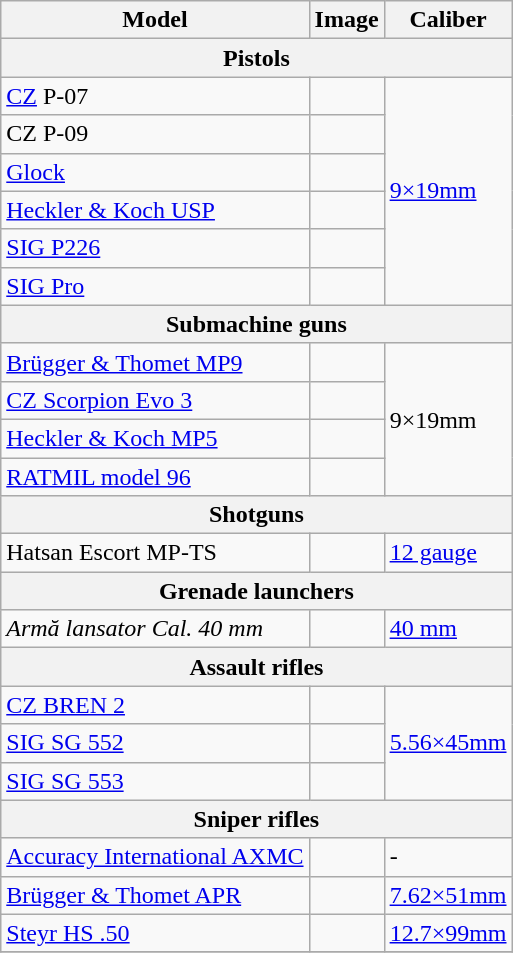<table class="wikitable">
<tr>
<th>Model</th>
<th>Image</th>
<th>Caliber</th>
</tr>
<tr>
<th colspan="3">Pistols</th>
</tr>
<tr>
<td><a href='#'>CZ</a> P-07</td>
<td></td>
<td rowspan=6><a href='#'>9×19mm</a></td>
</tr>
<tr>
<td>CZ P-09</td>
<td></td>
</tr>
<tr>
<td><a href='#'>Glock</a></td>
<td></td>
</tr>
<tr>
<td><a href='#'>Heckler & Koch USP</a></td>
<td></td>
</tr>
<tr>
<td><a href='#'>SIG P226</a></td>
<td></td>
</tr>
<tr>
<td><a href='#'>SIG Pro</a></td>
<td></td>
</tr>
<tr>
<th colspan="3">Submachine guns</th>
</tr>
<tr>
<td><a href='#'>Brügger & Thomet MP9</a></td>
<td></td>
<td rowspan=4>9×19mm</td>
</tr>
<tr>
<td><a href='#'>CZ Scorpion Evo 3</a></td>
<td></td>
</tr>
<tr>
<td><a href='#'>Heckler & Koch MP5</a></td>
<td></td>
</tr>
<tr>
<td><a href='#'>RATMIL model 96</a></td>
<td></td>
</tr>
<tr>
<th colspan="3">Shotguns</th>
</tr>
<tr>
<td>Hatsan Escort MP-TS</td>
<td></td>
<td><a href='#'>12 gauge</a></td>
</tr>
<tr>
<th colspan="3">Grenade launchers</th>
</tr>
<tr>
<td><em>Armă lansator Cal. 40 mm</em></td>
<td></td>
<td><a href='#'>40 mm</a></td>
</tr>
<tr>
<th colspan="3">Assault rifles</th>
</tr>
<tr>
<td><a href='#'>CZ BREN 2</a></td>
<td></td>
<td rowspan=3><a href='#'>5.56×45mm</a></td>
</tr>
<tr>
<td><a href='#'>SIG SG 552</a></td>
<td></td>
</tr>
<tr>
<td><a href='#'>SIG SG 553</a></td>
<td></td>
</tr>
<tr>
<th colspan="3">Sniper rifles</th>
</tr>
<tr>
<td><a href='#'>Accuracy International AXMC</a></td>
<td></td>
<td>-</td>
</tr>
<tr>
<td><a href='#'>Brügger & Thomet APR</a></td>
<td></td>
<td><a href='#'>7.62×51mm</a></td>
</tr>
<tr>
<td><a href='#'>Steyr HS .50</a></td>
<td></td>
<td><a href='#'>12.7×99mm</a></td>
</tr>
<tr>
</tr>
</table>
